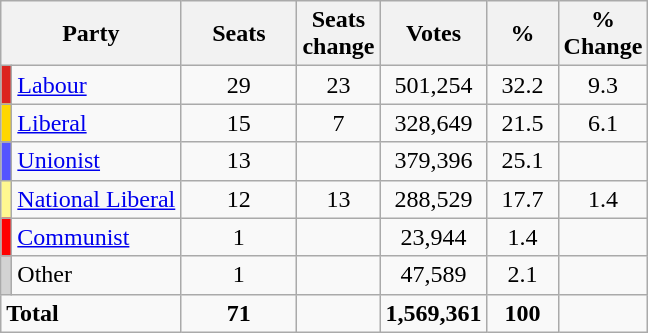<table class="wikitable sortable">
<tr>
<th style="width:100px" colspan=2>Party</th>
<th style="width:70px;">Seats</th>
<th style="width:40px;">Seats change</th>
<th style="width:40px;">Votes</th>
<th style="width:40px;">%</th>
<th style="width:40px;">% Change</th>
</tr>
<tr>
<td bgcolor="#DC241f"></td>
<td><a href='#'>Labour</a></td>
<td align=center>29</td>
<td align=center> 23</td>
<td align=center>501,254</td>
<td align=center>32.2</td>
<td align=center> 9.3</td>
</tr>
<tr>
<td bgcolor="#FFD700"></td>
<td><a href='#'>Liberal</a></td>
<td align=center>15</td>
<td align=center> 7</td>
<td align=center>328,649</td>
<td align=center>21.5</td>
<td align=center> 6.1</td>
</tr>
<tr>
<td bgcolor="#5555FF"></td>
<td><a href='#'>Unionist</a></td>
<td align=center>13</td>
<td align=center></td>
<td align=center>379,396</td>
<td align=center>25.1</td>
<td align=center></td>
</tr>
<tr>
<td bgcolor="#FFF890"></td>
<td><a href='#'>National Liberal</a></td>
<td align=center>12</td>
<td align=center> 13</td>
<td align=center>288,529</td>
<td align=center>17.7</td>
<td align=center> 1.4</td>
</tr>
<tr>
<td bgcolor="#FF0000"></td>
<td><a href='#'>Communist</a></td>
<td align=center>1</td>
<td align=center></td>
<td align=center>23,944</td>
<td align=center>1.4</td>
<td align=center></td>
</tr>
<tr>
<td bgcolor="#D3D3D3"></td>
<td>Other</td>
<td align="center">1</td>
<td align="center"></td>
<td align="center">47,589</td>
<td align="center">2.1</td>
<td align="center"></td>
</tr>
<tr>
<td colspan=2><strong>Total</strong></td>
<td align=center><strong>71</strong></td>
<td align=center></td>
<td align=center><strong>1,569,361</strong></td>
<td align=center><strong>100</strong></td>
<td align=center></td>
</tr>
</table>
